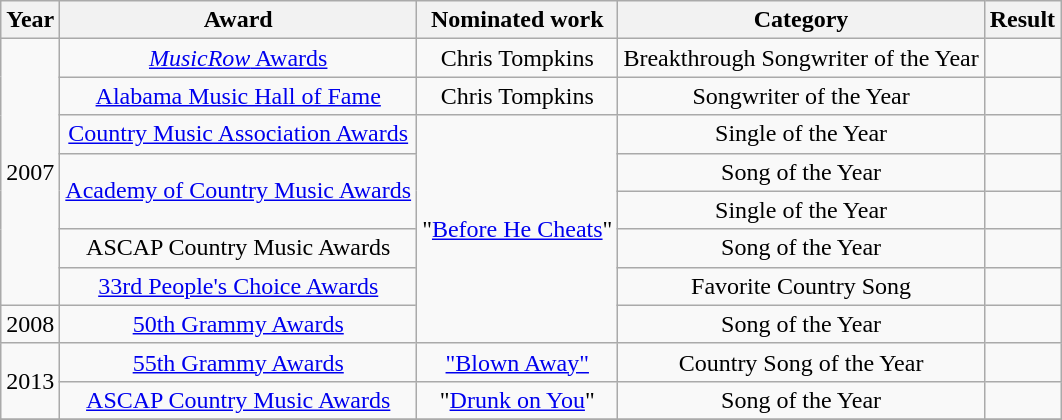<table class="wikitable plainrowheaders" style="text-align:center;">
<tr>
<th>Year</th>
<th>Award</th>
<th>Nominated work</th>
<th>Category</th>
<th>Result</th>
</tr>
<tr>
<td rowspan="7">2007</td>
<td rowspan="1"><a href='#'><em>MusicRow</em> Awards</a></td>
<td rowspan="1">Chris Tompkins</td>
<td>Breakthrough Songwriter of the Year</td>
<td></td>
</tr>
<tr>
<td rowspan="1"><a href='#'>Alabama Music Hall of Fame</a></td>
<td rowspan="1">Chris Tompkins</td>
<td>Songwriter of the Year</td>
<td></td>
</tr>
<tr>
<td rowspan="1"><a href='#'>Country Music Association Awards</a></td>
<td rowspan="6">"<a href='#'>Before He Cheats</a>"</td>
<td>Single of the Year</td>
<td></td>
</tr>
<tr>
<td rowspan="2"><a href='#'>Academy of Country Music Awards</a></td>
<td>Song of the Year</td>
<td></td>
</tr>
<tr>
<td>Single of the Year</td>
<td></td>
</tr>
<tr>
<td>ASCAP Country Music Awards</td>
<td>Song of the Year</td>
<td></td>
</tr>
<tr>
<td><a href='#'>33rd People's Choice Awards</a></td>
<td>Favorite Country Song</td>
<td></td>
</tr>
<tr>
<td>2008</td>
<td><a href='#'>50th Grammy Awards</a></td>
<td>Song of the Year</td>
<td></td>
</tr>
<tr>
<td rowspan="2">2013</td>
<td><a href='#'>55th Grammy Awards</a></td>
<td><a href='#'>"Blown Away"</a></td>
<td>Country Song of the Year</td>
<td></td>
</tr>
<tr>
<td rowspan="1"><a href='#'>ASCAP Country Music Awards</a></td>
<td rowspan="1">"<a href='#'>Drunk on You</a>"</td>
<td Song of the Year>Song of the Year</td>
<td></td>
</tr>
<tr>
</tr>
</table>
